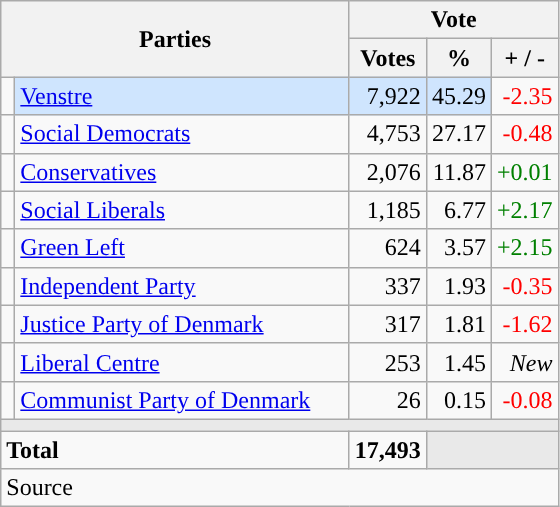<table class="wikitable" style="text-align:right;">
<tr>
<th style="text-align:centre;" rowspan="2" colspan="2" width="225">Parties</th>
<th colspan="3">Vote</th>
</tr>
<tr>
<th width="15">Votes</th>
<th width="15">%</th>
<th width="15">+ / -</th>
</tr>
<tr>
<td width="2" style="color:inherit;background:"></td>
<td bgcolor=#cfe5fe  align="left"><a href='#'>Venstre</a></td>
<td bgcolor=#cfe5fe>7,922</td>
<td bgcolor=#cfe5fe>45.29</td>
<td style=color:red;>-2.35</td>
</tr>
<tr>
<td width="2" style="color:inherit;background:"></td>
<td align="left"><a href='#'>Social Democrats</a></td>
<td>4,753</td>
<td>27.17</td>
<td style=color:red;>-0.48</td>
</tr>
<tr>
<td width="2" style="color:inherit;background:"></td>
<td align="left"><a href='#'>Conservatives</a></td>
<td>2,076</td>
<td>11.87</td>
<td style=color:green;>+0.01</td>
</tr>
<tr>
<td width="2" style="color:inherit;background:"></td>
<td align="left"><a href='#'>Social Liberals</a></td>
<td>1,185</td>
<td>6.77</td>
<td style=color:green;>+2.17</td>
</tr>
<tr>
<td width="2" style="color:inherit;background:"></td>
<td align="left"><a href='#'>Green Left</a></td>
<td>624</td>
<td>3.57</td>
<td style=color:green;>+2.15</td>
</tr>
<tr>
<td width="2" style="color:inherit;background:"></td>
<td align="left"><a href='#'>Independent Party</a></td>
<td>337</td>
<td>1.93</td>
<td style=color:red;>-0.35</td>
</tr>
<tr>
<td width="2" style="color:inherit;background:"></td>
<td align="left"><a href='#'>Justice Party of Denmark</a></td>
<td>317</td>
<td>1.81</td>
<td style=color:red;>-1.62</td>
</tr>
<tr>
<td width="2" style="color:inherit;background:"></td>
<td align="left"><a href='#'>Liberal Centre</a></td>
<td>253</td>
<td>1.45</td>
<td><em>New</em></td>
</tr>
<tr>
<td width="2" style="color:inherit;background:"></td>
<td align="left"><a href='#'>Communist Party of Denmark</a></td>
<td>26</td>
<td>0.15</td>
<td style=color:red;>-0.08</td>
</tr>
<tr>
<td colspan="7" bgcolor="#E9E9E9"></td>
</tr>
<tr>
<td align="left" colspan="2"><strong>Total</strong></td>
<td><strong>17,493</strong></td>
<td bgcolor="#E9E9E9" colspan="2"></td>
</tr>
<tr>
<td align="left" colspan="6">Source</td>
</tr>
</table>
